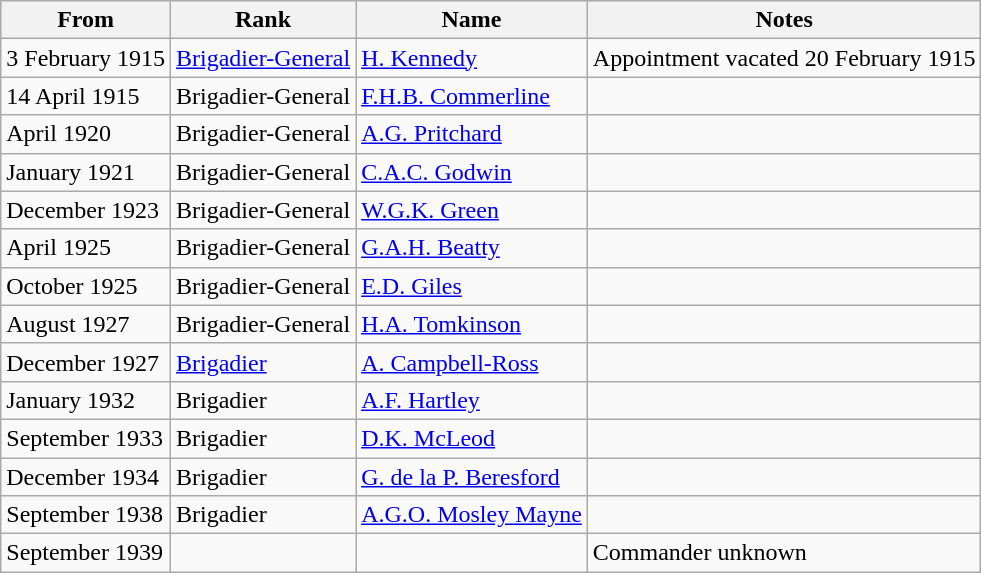<table class="wikitable">
<tr>
<th>From</th>
<th>Rank</th>
<th>Name</th>
<th>Notes</th>
</tr>
<tr>
<td>3 February 1915</td>
<td><a href='#'>Brigadier-General</a></td>
<td><a href='#'>H. Kennedy</a></td>
<td>Appointment vacated 20 February 1915</td>
</tr>
<tr>
<td>14 April 1915</td>
<td>Brigadier-General</td>
<td><a href='#'>F.H.B. Commerline</a></td>
<td></td>
</tr>
<tr>
<td>April 1920</td>
<td>Brigadier-General</td>
<td><a href='#'>A.G. Pritchard</a></td>
<td></td>
</tr>
<tr>
<td>January 1921</td>
<td>Brigadier-General</td>
<td><a href='#'>C.A.C. Godwin</a></td>
<td></td>
</tr>
<tr>
<td>December 1923</td>
<td>Brigadier-General</td>
<td><a href='#'>W.G.K. Green</a></td>
<td></td>
</tr>
<tr>
<td>April 1925</td>
<td>Brigadier-General</td>
<td><a href='#'>G.A.H. Beatty</a></td>
<td></td>
</tr>
<tr>
<td>October 1925</td>
<td>Brigadier-General</td>
<td><a href='#'>E.D. Giles</a></td>
<td></td>
</tr>
<tr>
<td>August 1927</td>
<td>Brigadier-General</td>
<td><a href='#'>H.A. Tomkinson</a></td>
<td></td>
</tr>
<tr>
<td>December 1927</td>
<td><a href='#'>Brigadier</a></td>
<td><a href='#'>A. Campbell-Ross</a></td>
<td></td>
</tr>
<tr>
<td>January 1932</td>
<td>Brigadier</td>
<td><a href='#'>A.F. Hartley</a></td>
<td></td>
</tr>
<tr>
<td>September 1933</td>
<td>Brigadier</td>
<td><a href='#'>D.K. McLeod</a></td>
<td></td>
</tr>
<tr>
<td>December 1934</td>
<td>Brigadier</td>
<td><a href='#'>G. de la P. Beresford</a></td>
<td></td>
</tr>
<tr>
<td>September 1938</td>
<td>Brigadier</td>
<td><a href='#'>A.G.O. Mosley Mayne</a></td>
<td></td>
</tr>
<tr>
<td>September 1939</td>
<td></td>
<td></td>
<td>Commander unknown</td>
</tr>
</table>
